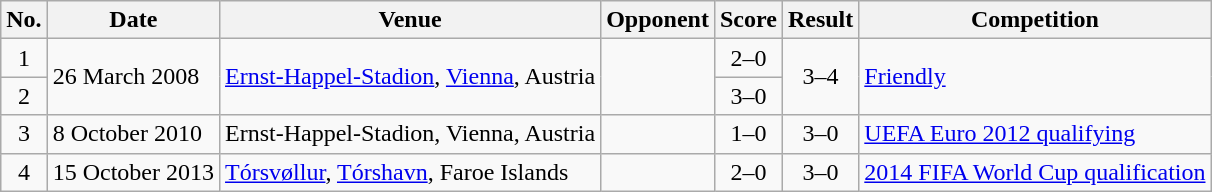<table class="wikitable sortable">
<tr>
<th scope="col">No.</th>
<th scope="col">Date</th>
<th scope="col">Venue</th>
<th scope="col">Opponent</th>
<th scope="col">Score</th>
<th scope="col">Result</th>
<th scope="col">Competition</th>
</tr>
<tr>
<td align="center">1</td>
<td rowspan="2">26 March 2008</td>
<td rowspan="2"><a href='#'>Ernst-Happel-Stadion</a>, <a href='#'>Vienna</a>, Austria</td>
<td rowspan="2"></td>
<td align="center">2–0</td>
<td rowspan="2" align="center">3–4</td>
<td rowspan="2"><a href='#'>Friendly</a></td>
</tr>
<tr>
<td align="center">2</td>
<td align="center">3–0</td>
</tr>
<tr>
<td align="center">3</td>
<td>8 October 2010</td>
<td>Ernst-Happel-Stadion, Vienna, Austria</td>
<td></td>
<td align="center">1–0</td>
<td align="center">3–0</td>
<td><a href='#'>UEFA Euro 2012 qualifying</a></td>
</tr>
<tr>
<td align="center">4</td>
<td>15 October 2013</td>
<td><a href='#'>Tórsvøllur</a>, <a href='#'>Tórshavn</a>, Faroe Islands</td>
<td></td>
<td align="center">2–0</td>
<td align="center">3–0</td>
<td><a href='#'>2014 FIFA World Cup qualification</a></td>
</tr>
</table>
